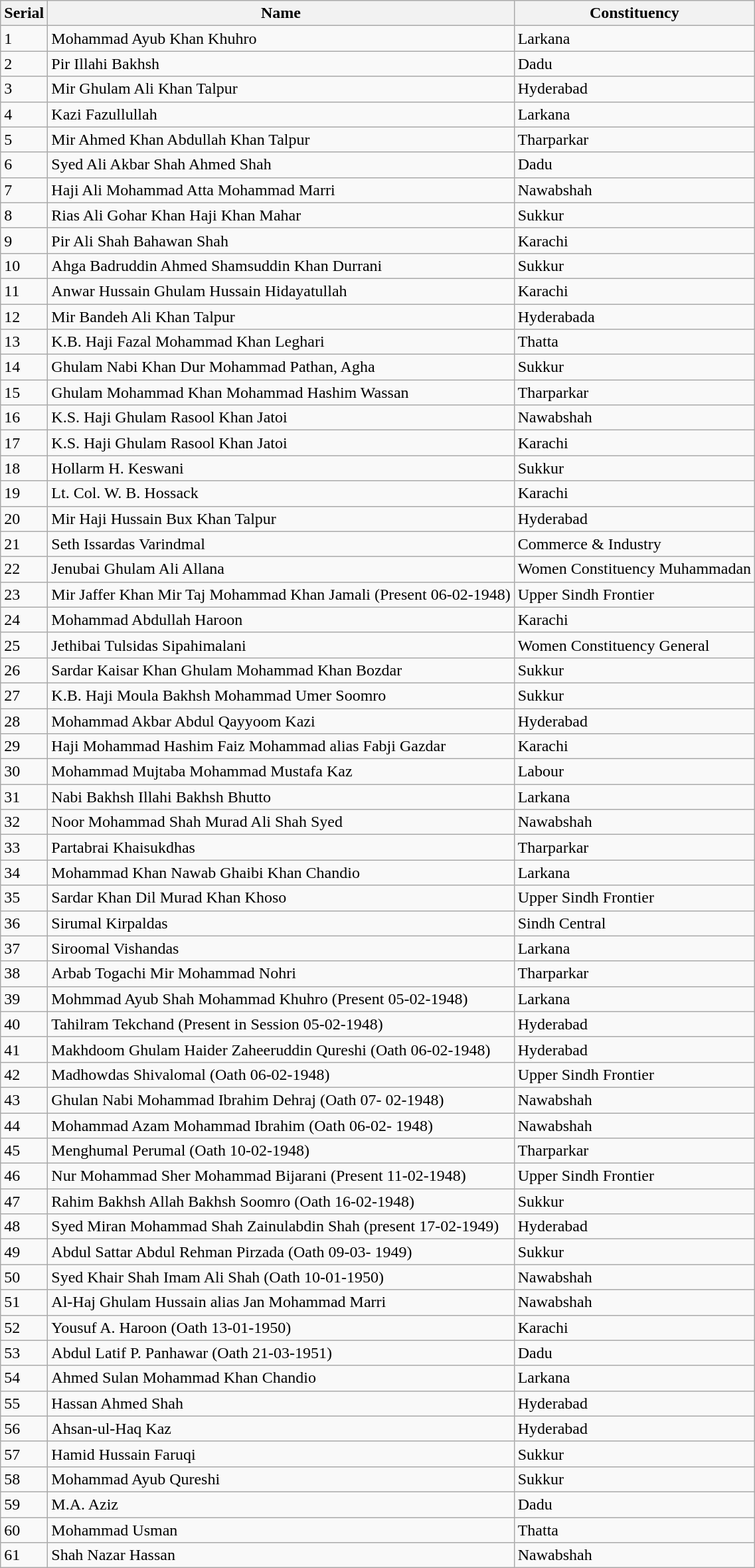<table class="wikitable">
<tr>
<th>Serial</th>
<th>Name</th>
<th>Constituency</th>
</tr>
<tr>
<td>1</td>
<td>Mohammad Ayub Khan Khuhro</td>
<td>Larkana</td>
</tr>
<tr>
<td>2</td>
<td>Pir Illahi Bakhsh</td>
<td>Dadu</td>
</tr>
<tr>
<td>3</td>
<td>Mir Ghulam Ali Khan Talpur</td>
<td>Hyderabad</td>
</tr>
<tr>
<td>4</td>
<td>Kazi Fazullullah</td>
<td>Larkana</td>
</tr>
<tr>
<td>5</td>
<td>Mir Ahmed Khan Abdullah Khan Talpur</td>
<td>Tharparkar</td>
</tr>
<tr>
<td>6</td>
<td>Syed Ali Akbar Shah Ahmed Shah</td>
<td>Dadu</td>
</tr>
<tr>
<td>7</td>
<td>Haji Ali Mohammad Atta Mohammad Marri</td>
<td>Nawabshah</td>
</tr>
<tr>
<td>8</td>
<td>Rias Ali Gohar Khan Haji Khan Mahar</td>
<td>Sukkur</td>
</tr>
<tr>
<td>9</td>
<td>Pir Ali Shah Bahawan Shah</td>
<td>Karachi</td>
</tr>
<tr>
<td>10</td>
<td>Ahga Badruddin Ahmed Shamsuddin Khan Durrani</td>
<td>Sukkur</td>
</tr>
<tr>
<td>11</td>
<td>Anwar Hussain Ghulam Hussain Hidayatullah</td>
<td>Karachi</td>
</tr>
<tr>
<td>12</td>
<td>Mir Bandeh Ali Khan Talpur</td>
<td>Hyderabada</td>
</tr>
<tr>
<td>13</td>
<td>K.B. Haji Fazal Mohammad Khan Leghari</td>
<td>Thatta</td>
</tr>
<tr>
<td>14</td>
<td>Ghulam Nabi Khan Dur Mohammad Pathan, Agha</td>
<td>Sukkur</td>
</tr>
<tr>
<td>15</td>
<td>Ghulam Mohammad Khan Mohammad Hashim Wassan</td>
<td>Tharparkar</td>
</tr>
<tr>
<td>16</td>
<td>K.S. Haji Ghulam Rasool Khan Jatoi</td>
<td>Nawabshah</td>
</tr>
<tr>
<td>17</td>
<td>K.S. Haji Ghulam Rasool Khan Jatoi</td>
<td>Karachi</td>
</tr>
<tr>
<td>18</td>
<td>Hollarm H. Keswani</td>
<td>Sukkur</td>
</tr>
<tr>
<td>19</td>
<td>Lt. Col. W. B. Hossack</td>
<td>Karachi</td>
</tr>
<tr>
<td>20</td>
<td>Mir Haji Hussain Bux Khan Talpur</td>
<td>Hyderabad</td>
</tr>
<tr>
<td>21</td>
<td>Seth Issardas Varindmal</td>
<td>Commerce & Industry</td>
</tr>
<tr>
<td>22</td>
<td>Jenubai Ghulam Ali Allana</td>
<td>Women Constituency Muhammadan</td>
</tr>
<tr>
<td>23</td>
<td>Mir Jaffer Khan Mir Taj Mohammad Khan Jamali (Present 06-02-1948)</td>
<td>Upper Sindh Frontier</td>
</tr>
<tr>
<td>24</td>
<td>Mohammad Abdullah Haroon</td>
<td>Karachi</td>
</tr>
<tr>
<td>25</td>
<td>Jethibai Tulsidas Sipahimalani</td>
<td>Women Constituency General</td>
</tr>
<tr>
<td>26</td>
<td>Sardar Kaisar Khan Ghulam Mohammad Khan Bozdar</td>
<td>Sukkur</td>
</tr>
<tr>
<td>27</td>
<td>K.B. Haji Moula Bakhsh Mohammad Umer Soomro</td>
<td>Sukkur</td>
</tr>
<tr>
<td>28</td>
<td>Mohammad Akbar Abdul Qayyoom Kazi</td>
<td>Hyderabad</td>
</tr>
<tr>
<td>29</td>
<td>Haji Mohammad Hashim Faiz Mohammad alias Fabji Gazdar</td>
<td>Karachi</td>
</tr>
<tr>
<td>30</td>
<td>Mohammad Mujtaba Mohammad Mustafa Kaz</td>
<td>Labour</td>
</tr>
<tr>
<td>31</td>
<td>Nabi Bakhsh Illahi Bakhsh Bhutto</td>
<td>Larkana</td>
</tr>
<tr>
<td>32</td>
<td>Noor Mohammad Shah Murad Ali Shah Syed</td>
<td>Nawabshah</td>
</tr>
<tr>
<td>33</td>
<td>Partabrai Khaisukdhas</td>
<td>Tharparkar</td>
</tr>
<tr>
<td>34</td>
<td>Mohammad Khan Nawab Ghaibi Khan Chandio</td>
<td>Larkana</td>
</tr>
<tr>
<td>35</td>
<td>Sardar Khan Dil Murad Khan Khoso</td>
<td>Upper Sindh Frontier</td>
</tr>
<tr>
<td>36</td>
<td>Sirumal Kirpaldas</td>
<td>Sindh Central</td>
</tr>
<tr>
<td>37</td>
<td>Siroomal Vishandas</td>
<td>Larkana</td>
</tr>
<tr>
<td>38</td>
<td>Arbab Togachi Mir Mohammad Nohri</td>
<td>Tharparkar</td>
</tr>
<tr>
<td>39</td>
<td>Mohmmad Ayub Shah Mohammad Khuhro (Present 05-02-1948)</td>
<td>Larkana</td>
</tr>
<tr>
<td>40</td>
<td>Tahilram Tekchand (Present in Session 05-02-1948)</td>
<td>Hyderabad</td>
</tr>
<tr>
<td>41</td>
<td>Makhdoom Ghulam Haider Zaheeruddin Qureshi (Oath 06-02-1948)</td>
<td>Hyderabad</td>
</tr>
<tr>
<td>42</td>
<td>Madhowdas Shivalomal (Oath 06-02-1948)</td>
<td>Upper Sindh Frontier</td>
</tr>
<tr>
<td>43</td>
<td>Ghulan Nabi Mohammad Ibrahim Dehraj (Oath 07- 02-1948)</td>
<td>Nawabshah</td>
</tr>
<tr>
<td>44</td>
<td>Mohammad Azam Mohammad Ibrahim (Oath 06-02- 1948)</td>
<td>Nawabshah</td>
</tr>
<tr>
<td>45</td>
<td>Menghumal Perumal (Oath 10-02-1948)</td>
<td>Tharparkar</td>
</tr>
<tr>
<td>46</td>
<td>Nur Mohammad Sher Mohammad Bijarani (Present 11-02-1948)</td>
<td>Upper Sindh Frontier</td>
</tr>
<tr>
<td>47</td>
<td>Rahim Bakhsh Allah Bakhsh Soomro (Oath 16-02-1948)</td>
<td>Sukkur</td>
</tr>
<tr>
<td>48</td>
<td>Syed Miran Mohammad Shah Zainulabdin Shah (present 17-02-1949)</td>
<td>Hyderabad</td>
</tr>
<tr>
<td>49</td>
<td>Abdul Sattar Abdul Rehman Pirzada (Oath 09-03- 1949)</td>
<td>Sukkur</td>
</tr>
<tr>
<td>50</td>
<td>Syed Khair Shah Imam Ali Shah (Oath 10-01-1950)</td>
<td>Nawabshah</td>
</tr>
<tr>
<td>51</td>
<td>Al-Haj Ghulam Hussain alias Jan Mohammad Marri</td>
<td>Nawabshah</td>
</tr>
<tr>
<td>52</td>
<td>Yousuf A. Haroon (Oath 13-01-1950)</td>
<td>Karachi</td>
</tr>
<tr>
<td>53</td>
<td>Abdul Latif P. Panhawar (Oath 21-03-1951)</td>
<td>Dadu</td>
</tr>
<tr>
<td>54</td>
<td>Ahmed Sulan Mohammad Khan Chandio</td>
<td>Larkana</td>
</tr>
<tr>
<td>55</td>
<td>Hassan Ahmed Shah</td>
<td>Hyderabad</td>
</tr>
<tr>
<td>56</td>
<td>Ahsan-ul-Haq Kaz</td>
<td>Hyderabad</td>
</tr>
<tr>
<td>57</td>
<td>Hamid Hussain Faruqi</td>
<td>Sukkur</td>
</tr>
<tr>
<td>58</td>
<td>Mohammad Ayub Qureshi</td>
<td>Sukkur</td>
</tr>
<tr>
<td>59</td>
<td>M.A. Aziz</td>
<td>Dadu</td>
</tr>
<tr>
<td>60</td>
<td>Mohammad Usman</td>
<td>Thatta</td>
</tr>
<tr>
<td>61</td>
<td>Shah Nazar Hassan</td>
<td>Nawabshah</td>
</tr>
</table>
